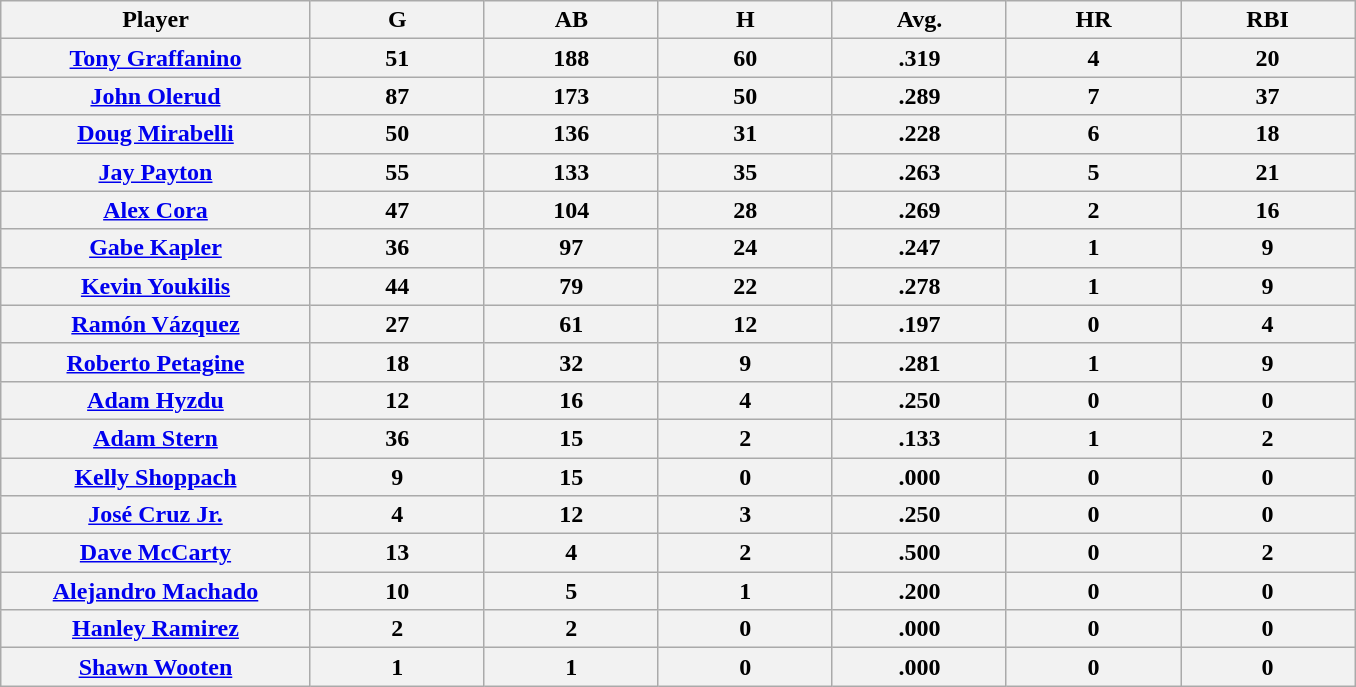<table class="wikitable sortable">
<tr>
<th bgcolor="#DDDDFF" width="16%">Player</th>
<th bgcolor="#DDDDFF" width="9%">G</th>
<th bgcolor="#DDDDFF" width="9%">AB</th>
<th bgcolor="#DDDDFF" width="9%">H</th>
<th bgcolor="#DDDDFF" width="9%">Avg.</th>
<th bgcolor="#DDDDFF" width="9%">HR</th>
<th bgcolor="#DDDDFF" width="9%">RBI</th>
</tr>
<tr>
<th><a href='#'>Tony Graffanino</a></th>
<th>51</th>
<th>188</th>
<th>60</th>
<th>.319</th>
<th>4</th>
<th>20</th>
</tr>
<tr>
<th><a href='#'>John Olerud</a></th>
<th>87</th>
<th>173</th>
<th>50</th>
<th>.289</th>
<th>7</th>
<th>37</th>
</tr>
<tr>
<th><a href='#'>Doug Mirabelli</a></th>
<th>50</th>
<th>136</th>
<th>31</th>
<th>.228</th>
<th>6</th>
<th>18</th>
</tr>
<tr>
<th><a href='#'>Jay Payton</a></th>
<th>55</th>
<th>133</th>
<th>35</th>
<th>.263</th>
<th>5</th>
<th>21</th>
</tr>
<tr>
<th><a href='#'>Alex Cora</a></th>
<th>47</th>
<th>104</th>
<th>28</th>
<th>.269</th>
<th>2</th>
<th>16</th>
</tr>
<tr>
<th><a href='#'>Gabe Kapler</a></th>
<th>36</th>
<th>97</th>
<th>24</th>
<th>.247</th>
<th>1</th>
<th>9</th>
</tr>
<tr>
<th><a href='#'>Kevin Youkilis</a></th>
<th>44</th>
<th>79</th>
<th>22</th>
<th>.278</th>
<th>1</th>
<th>9</th>
</tr>
<tr>
<th><a href='#'>Ramón Vázquez</a></th>
<th>27</th>
<th>61</th>
<th>12</th>
<th>.197</th>
<th>0</th>
<th>4</th>
</tr>
<tr>
<th><a href='#'>Roberto Petagine</a></th>
<th>18</th>
<th>32</th>
<th>9</th>
<th>.281</th>
<th>1</th>
<th>9</th>
</tr>
<tr>
<th><a href='#'>Adam Hyzdu</a></th>
<th>12</th>
<th>16</th>
<th>4</th>
<th>.250</th>
<th>0</th>
<th>0</th>
</tr>
<tr>
<th><a href='#'>Adam Stern</a></th>
<th>36</th>
<th>15</th>
<th>2</th>
<th>.133</th>
<th>1</th>
<th>2</th>
</tr>
<tr>
<th><a href='#'>Kelly Shoppach</a></th>
<th>9</th>
<th>15</th>
<th>0</th>
<th>.000</th>
<th>0</th>
<th>0</th>
</tr>
<tr>
<th><a href='#'>José Cruz Jr.</a></th>
<th>4</th>
<th>12</th>
<th>3</th>
<th>.250</th>
<th>0</th>
<th>0</th>
</tr>
<tr>
<th><a href='#'>Dave McCarty</a></th>
<th>13</th>
<th>4</th>
<th>2</th>
<th>.500</th>
<th>0</th>
<th>2</th>
</tr>
<tr>
<th><a href='#'>Alejandro Machado</a></th>
<th>10</th>
<th>5</th>
<th>1</th>
<th>.200</th>
<th>0</th>
<th>0</th>
</tr>
<tr>
<th><a href='#'>Hanley Ramirez</a></th>
<th>2</th>
<th>2</th>
<th>0</th>
<th>.000</th>
<th>0</th>
<th>0</th>
</tr>
<tr>
<th><a href='#'>Shawn Wooten</a></th>
<th>1</th>
<th>1</th>
<th>0</th>
<th>.000</th>
<th>0</th>
<th>0</th>
</tr>
</table>
